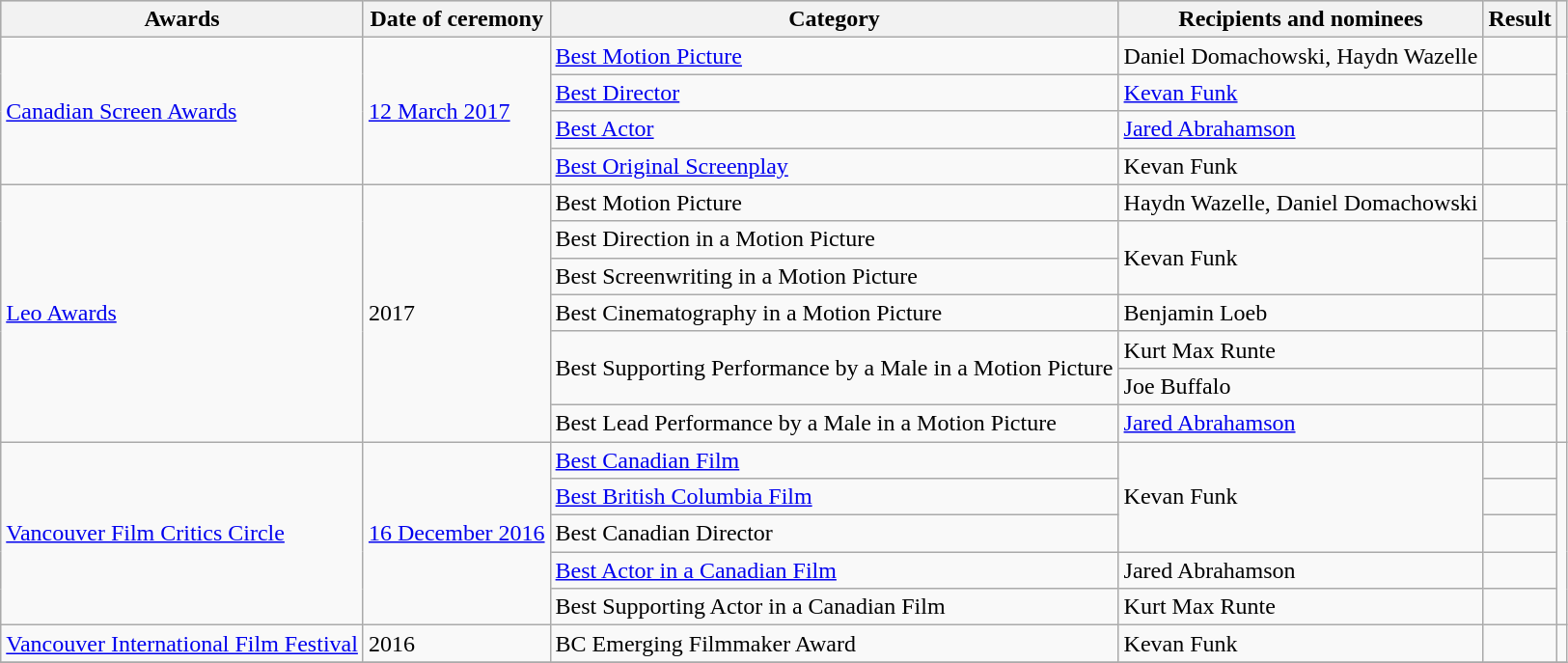<table class="wikitable plainrowheaders sortable">
<tr style="background:#ccc; text-align:center;">
<th scope="col">Awards</th>
<th scope="col">Date of ceremony</th>
<th scope="col">Category</th>
<th scope="col">Recipients and nominees</th>
<th scope="col">Result</th>
<th scope="col" class="unsortable"></th>
</tr>
<tr>
<td rowspan=4><a href='#'>Canadian Screen Awards</a></td>
<td rowspan=4><a href='#'>12 March 2017</a></td>
<td><a href='#'>Best Motion Picture</a></td>
<td>Daniel Domachowski, Haydn Wazelle</td>
<td></td>
<td rowspan=4></td>
</tr>
<tr>
<td><a href='#'>Best Director</a></td>
<td><a href='#'>Kevan Funk</a></td>
<td></td>
</tr>
<tr>
<td><a href='#'>Best Actor</a></td>
<td><a href='#'>Jared Abrahamson</a></td>
<td></td>
</tr>
<tr>
<td><a href='#'>Best Original Screenplay</a></td>
<td>Kevan Funk</td>
<td></td>
</tr>
<tr>
<td rowspan=7><a href='#'>Leo Awards</a></td>
<td rowspan=7>2017</td>
<td>Best Motion Picture</td>
<td>Haydn Wazelle, Daniel Domachowski</td>
<td></td>
<td rowspan=7></td>
</tr>
<tr>
<td>Best Direction in a Motion Picture</td>
<td rowspan=2>Kevan Funk</td>
<td></td>
</tr>
<tr>
<td>Best Screenwriting in a Motion Picture</td>
<td></td>
</tr>
<tr>
<td>Best Cinematography in a Motion Picture</td>
<td>Benjamin Loeb</td>
<td></td>
</tr>
<tr>
<td rowspan=2>Best Supporting Performance by a Male in a Motion Picture</td>
<td>Kurt Max Runte</td>
<td></td>
</tr>
<tr>
<td>Joe Buffalo</td>
<td></td>
</tr>
<tr>
<td>Best Lead Performance by a Male in a Motion Picture</td>
<td><a href='#'>Jared Abrahamson</a></td>
<td></td>
</tr>
<tr>
<td rowspan=5><a href='#'>Vancouver Film Critics Circle</a></td>
<td rowspan=5><a href='#'>16 December 2016</a></td>
<td><a href='#'>Best Canadian Film</a></td>
<td rowspan=3>Kevan Funk</td>
<td></td>
<td rowspan=5></td>
</tr>
<tr>
<td><a href='#'>Best British Columbia Film</a></td>
<td></td>
</tr>
<tr>
<td>Best Canadian Director</td>
<td></td>
</tr>
<tr>
<td><a href='#'>Best Actor in a Canadian Film</a></td>
<td>Jared Abrahamson</td>
<td></td>
</tr>
<tr>
<td>Best Supporting Actor in a Canadian Film</td>
<td>Kurt Max Runte</td>
<td></td>
</tr>
<tr>
<td rowspan=1><a href='#'>Vancouver International Film Festival</a></td>
<td rowspan=1>2016</td>
<td>BC Emerging Filmmaker Award</td>
<td>Kevan Funk</td>
<td></td>
<td></td>
</tr>
<tr>
</tr>
</table>
